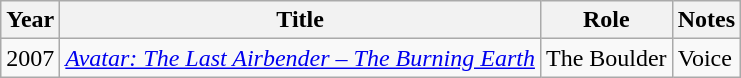<table class="wikitable">
<tr>
<th scope="col">Year</th>
<th scope="col">Title</th>
<th scope="col">Role</th>
<th scope="col">Notes</th>
</tr>
<tr>
<td>2007</td>
<td scope="row"><em><a href='#'>Avatar: The Last Airbender – The Burning Earth</a></em></td>
<td>The Boulder</td>
<td>Voice</td>
</tr>
</table>
